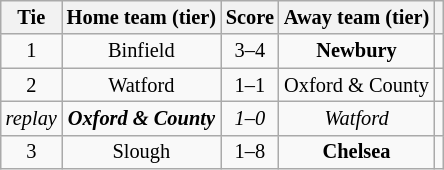<table class="wikitable" style="text-align:center; font-size:85%">
<tr>
<th>Tie</th>
<th>Home team (tier)</th>
<th>Score</th>
<th>Away team (tier)</th>
<th></th>
</tr>
<tr>
<td align="center">1</td>
<td>Binfield</td>
<td align="center">3–4</td>
<td><strong>Newbury</strong></td>
<td></td>
</tr>
<tr>
<td align="center">2</td>
<td>Watford</td>
<td align="center">1–1 </td>
<td>Oxford & County</td>
<td></td>
</tr>
<tr>
<td align="center"><em>replay</em></td>
<td><strong><em>Oxford & County</em></strong></td>
<td align="center"><em>1–0</em></td>
<td><em>Watford</em></td>
<td></td>
</tr>
<tr>
<td align="center">3</td>
<td>Slough</td>
<td align="center">1–8</td>
<td><strong>Chelsea</strong></td>
<td></td>
</tr>
</table>
